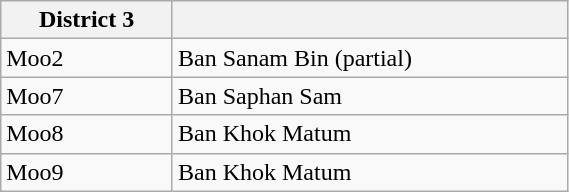<table class="wikitable" style="width:30%;display:inline-table;">
<tr>
<th>District 3</th>
<th></th>
</tr>
<tr>
<td>Moo2</td>
<td>Ban Sanam Bin (partial)</td>
</tr>
<tr>
<td>Moo7</td>
<td>Ban Saphan Sam</td>
</tr>
<tr>
<td>Moo8</td>
<td>Ban Khok Matum</td>
</tr>
<tr>
<td>Moo9</td>
<td>Ban Khok Matum</td>
</tr>
</table>
